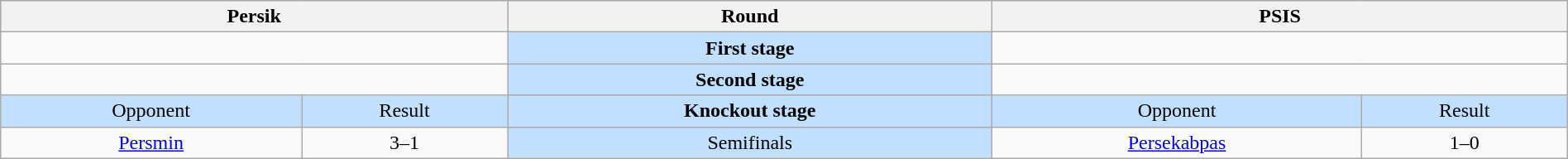<table class="wikitable" width="100%" style="text-align:center">
<tr valign=top bgcolor=#c1e0ff>
<th colspan="2" style="width:1*">Persik</th>
<th><strong>Round</strong></th>
<th colspan="2" style="width:1*">PSIS</th>
</tr>
<tr>
<td colspan="2" align="center"><br></td>
<td bgcolor=#c1e0ff><strong>First stage</strong></td>
<td colspan="2" align="center"></td>
</tr>
<tr>
<td colspan="2" align="center"><br></td>
<td bgcolor=#c1e0ff><strong>Second stage</strong></td>
<td colspan="2" align="center"><br></td>
</tr>
<tr valign=top bgcolor=#c1e0ff>
<td>Opponent</td>
<td>Result</td>
<td bgcolor="#c1e0ff"><strong>Knockout stage</strong></td>
<td>Opponent</td>
<td>Result</td>
</tr>
<tr>
<td><a href='#'>Persmin</a></td>
<td>3–1</td>
<td bgcolor=#c1e0ff>Semifinals</td>
<td><a href='#'>Persekabpas</a></td>
<td>1–0</td>
</tr>
</table>
